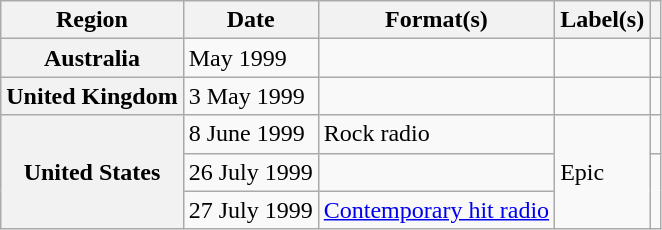<table class="wikitable plainrowheaders">
<tr>
<th scope="col">Region</th>
<th scope="col">Date</th>
<th scope="col">Format(s)</th>
<th scope="col">Label(s)</th>
<th scope="col"></th>
</tr>
<tr>
<th scope="row">Australia</th>
<td>May 1999</td>
<td></td>
<td></td>
<td align="center"></td>
</tr>
<tr>
<th scope="row">United Kingdom</th>
<td>3 May 1999</td>
<td></td>
<td></td>
<td align="center"></td>
</tr>
<tr>
<th scope="row" rowspan="3">United States</th>
<td>8 June 1999</td>
<td>Rock radio</td>
<td rowspan="3">Epic</td>
<td align="center"></td>
</tr>
<tr>
<td>26 July 1999</td>
<td></td>
<td align="center" rowspan="2"></td>
</tr>
<tr>
<td>27 July 1999</td>
<td><a href='#'>Contemporary hit radio</a></td>
</tr>
</table>
